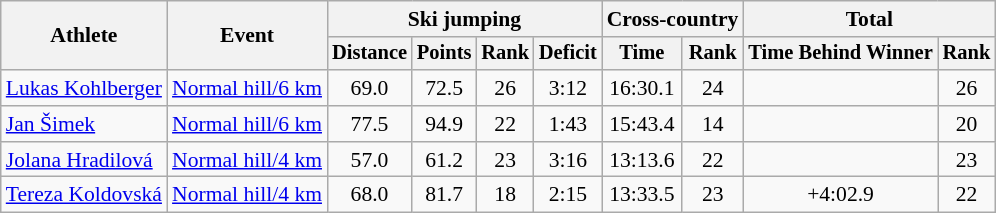<table class="wikitable" style="font-size:90%">
<tr>
<th rowspan="2">Athlete</th>
<th rowspan="2">Event</th>
<th colspan="4">Ski jumping</th>
<th colspan="2">Cross-country</th>
<th colspan="2">Total</th>
</tr>
<tr style="font-size:95%">
<th>Distance</th>
<th>Points</th>
<th>Rank</th>
<th>Deficit</th>
<th>Time</th>
<th>Rank</th>
<th>Time Behind Winner</th>
<th>Rank</th>
</tr>
<tr align=center>
<td align=left><a href='#'>Lukas Kohlberger</a></td>
<td align=left><a href='#'>Normal hill/6 km</a></td>
<td>69.0</td>
<td>72.5</td>
<td>26</td>
<td>3:12</td>
<td>16:30.1</td>
<td>24</td>
<td></td>
<td>26</td>
</tr>
<tr align=center>
<td align=left><a href='#'>Jan Šimek</a></td>
<td align=left><a href='#'>Normal hill/6 km</a></td>
<td>77.5</td>
<td>94.9</td>
<td>22</td>
<td>1:43</td>
<td>15:43.4</td>
<td>14</td>
<td></td>
<td>20</td>
</tr>
<tr align=center>
<td align=left><a href='#'>Jolana Hradilová</a></td>
<td align=left><a href='#'>Normal hill/4 km</a></td>
<td>57.0</td>
<td>61.2</td>
<td>23</td>
<td>3:16</td>
<td>13:13.6</td>
<td>22</td>
<td></td>
<td>23</td>
</tr>
<tr align=center>
<td align=left><a href='#'>Tereza Koldovská</a></td>
<td align=left><a href='#'>Normal hill/4 km</a></td>
<td>68.0</td>
<td>81.7</td>
<td>18</td>
<td>2:15</td>
<td>13:33.5</td>
<td>23</td>
<td>+4:02.9</td>
<td>22</td>
</tr>
</table>
